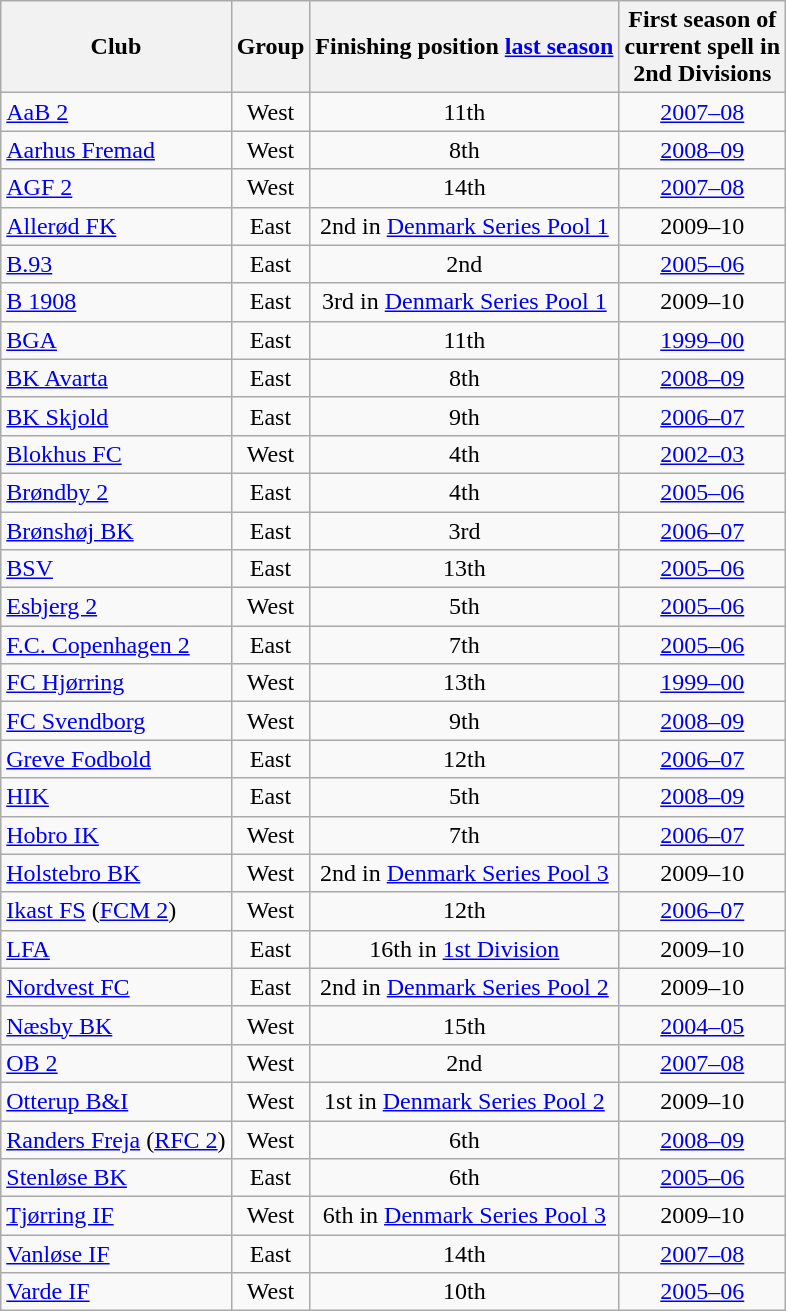<table class="wikitable" style="text-align:center;">
<tr>
<th>Club</th>
<th>Group</th>
<th>Finishing position <a href='#'>last season</a></th>
<th>First season of<br>current spell in<br>2nd Divisions</th>
</tr>
<tr>
<td style="text-align:left;"><a href='#'>AaB 2</a></td>
<td>West</td>
<td>11th</td>
<td><a href='#'>2007–08</a></td>
</tr>
<tr>
<td style="text-align:left;"><a href='#'>Aarhus Fremad</a></td>
<td>West</td>
<td>8th</td>
<td><a href='#'>2008–09</a></td>
</tr>
<tr>
<td style="text-align:left;"><a href='#'>AGF 2</a></td>
<td>West</td>
<td>14th</td>
<td><a href='#'>2007–08</a></td>
</tr>
<tr>
<td style="text-align:left;"><a href='#'>Allerød FK</a></td>
<td>East</td>
<td>2nd in <a href='#'>Denmark Series Pool 1</a></td>
<td>2009–10</td>
</tr>
<tr>
<td style="text-align:left;"><a href='#'>B.93</a></td>
<td>East</td>
<td>2nd</td>
<td><a href='#'>2005–06</a></td>
</tr>
<tr>
<td style="text-align:left;"><a href='#'>B 1908</a></td>
<td>East</td>
<td>3rd in <a href='#'>Denmark Series Pool 1</a></td>
<td>2009–10</td>
</tr>
<tr>
<td style="text-align:left;"><a href='#'>BGA</a></td>
<td>East</td>
<td>11th</td>
<td><a href='#'>1999–00</a></td>
</tr>
<tr>
<td style="text-align:left;"><a href='#'>BK Avarta</a></td>
<td>East</td>
<td>8th</td>
<td><a href='#'>2008–09</a></td>
</tr>
<tr>
<td style="text-align:left;"><a href='#'>BK Skjold</a></td>
<td>East</td>
<td>9th</td>
<td><a href='#'>2006–07</a></td>
</tr>
<tr>
<td style="text-align:left;"><a href='#'>Blokhus FC</a></td>
<td>West</td>
<td>4th</td>
<td><a href='#'>2002–03</a></td>
</tr>
<tr>
<td style="text-align:left;"><a href='#'>Brøndby 2</a></td>
<td>East</td>
<td>4th</td>
<td><a href='#'>2005–06</a></td>
</tr>
<tr>
<td style="text-align:left;"><a href='#'>Brønshøj BK</a></td>
<td>East</td>
<td>3rd</td>
<td><a href='#'>2006–07</a></td>
</tr>
<tr>
<td style="text-align:left;"><a href='#'>BSV</a></td>
<td>East</td>
<td>13th</td>
<td><a href='#'>2005–06</a></td>
</tr>
<tr>
<td style="text-align:left;"><a href='#'>Esbjerg 2</a></td>
<td>West</td>
<td>5th</td>
<td><a href='#'>2005–06</a></td>
</tr>
<tr>
<td style="text-align:left;"><a href='#'>F.C. Copenhagen 2</a></td>
<td>East</td>
<td>7th</td>
<td><a href='#'>2005–06</a></td>
</tr>
<tr>
<td style="text-align:left;"><a href='#'>FC Hjørring</a></td>
<td>West</td>
<td>13th</td>
<td><a href='#'>1999–00</a></td>
</tr>
<tr>
<td style="text-align:left;"><a href='#'>FC Svendborg</a></td>
<td>West</td>
<td>9th</td>
<td><a href='#'>2008–09</a></td>
</tr>
<tr>
<td style="text-align:left;"><a href='#'>Greve Fodbold</a></td>
<td>East</td>
<td>12th</td>
<td><a href='#'>2006–07</a></td>
</tr>
<tr>
<td style="text-align:left;"><a href='#'>HIK</a></td>
<td>East</td>
<td>5th</td>
<td><a href='#'>2008–09</a></td>
</tr>
<tr>
<td style="text-align:left;"><a href='#'>Hobro IK</a></td>
<td>West</td>
<td>7th</td>
<td><a href='#'>2006–07</a></td>
</tr>
<tr>
<td style="text-align:left;"><a href='#'>Holstebro BK</a></td>
<td>West</td>
<td>2nd in <a href='#'>Denmark Series Pool 3</a></td>
<td>2009–10</td>
</tr>
<tr>
<td style="text-align:left;"><a href='#'>Ikast FS</a> (<a href='#'>FCM 2</a>)</td>
<td>West</td>
<td>12th</td>
<td><a href='#'>2006–07</a></td>
</tr>
<tr>
<td style="text-align:left;"><a href='#'>LFA</a></td>
<td>East</td>
<td>16th in <a href='#'>1st Division</a></td>
<td>2009–10</td>
</tr>
<tr>
<td style="text-align:left;"><a href='#'>Nordvest FC</a></td>
<td>East</td>
<td>2nd in <a href='#'>Denmark Series Pool 2</a></td>
<td>2009–10</td>
</tr>
<tr>
<td style="text-align:left;"><a href='#'>Næsby BK</a></td>
<td>West</td>
<td>15th</td>
<td><a href='#'>2004–05</a></td>
</tr>
<tr>
<td style="text-align:left;"><a href='#'>OB 2</a></td>
<td>West</td>
<td>2nd</td>
<td><a href='#'>2007–08</a></td>
</tr>
<tr>
<td style="text-align:left;"><a href='#'>Otterup B&I</a></td>
<td>West</td>
<td>1st in <a href='#'>Denmark Series Pool 2</a></td>
<td>2009–10</td>
</tr>
<tr>
<td style="text-align:left;"><a href='#'>Randers Freja</a> (<a href='#'>RFC 2</a>)</td>
<td>West</td>
<td>6th</td>
<td><a href='#'>2008–09</a></td>
</tr>
<tr>
<td style="text-align:left;"><a href='#'>Stenløse BK</a></td>
<td>East</td>
<td>6th</td>
<td><a href='#'>2005–06</a></td>
</tr>
<tr>
<td style="text-align:left;"><a href='#'>Tjørring IF</a></td>
<td>West</td>
<td>6th in <a href='#'>Denmark Series Pool 3</a></td>
<td>2009–10</td>
</tr>
<tr>
<td style="text-align:left;"><a href='#'>Vanløse IF</a></td>
<td>East</td>
<td>14th</td>
<td><a href='#'>2007–08</a></td>
</tr>
<tr>
<td style="text-align:left;"><a href='#'>Varde IF</a></td>
<td>West</td>
<td>10th</td>
<td><a href='#'>2005–06</a></td>
</tr>
</table>
